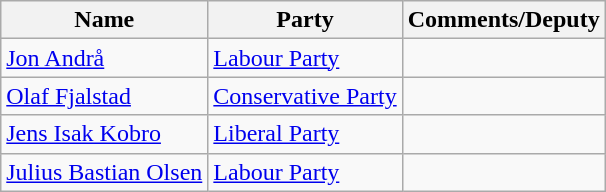<table class="wikitable">
<tr>
<th>Name</th>
<th>Party</th>
<th>Comments/Deputy</th>
</tr>
<tr>
<td><a href='#'>Jon Andrå</a></td>
<td><a href='#'>Labour Party</a></td>
<td></td>
</tr>
<tr>
<td><a href='#'>Olaf Fjalstad</a></td>
<td><a href='#'>Conservative Party</a></td>
<td></td>
</tr>
<tr>
<td><a href='#'>Jens Isak Kobro</a></td>
<td><a href='#'>Liberal Party</a></td>
<td></td>
</tr>
<tr>
<td><a href='#'>Julius Bastian Olsen</a></td>
<td><a href='#'>Labour Party</a></td>
<td></td>
</tr>
</table>
